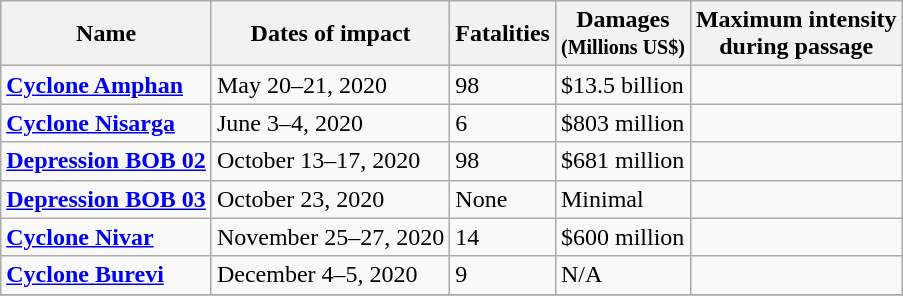<table class="wikitable" style="float:center;">
<tr>
<th>Name</th>
<th>Dates of impact</th>
<th>Fatalities</th>
<th>Damages<br><small>(Millions US$)</small></th>
<th>Maximum intensity<br>during passage</th>
</tr>
<tr>
<td><strong><a href='#'>Cyclone Amphan</a></strong></td>
<td>May 20–21, 2020</td>
<td>98</td>
<td>$13.5 billion</td>
<td></td>
</tr>
<tr>
<td><strong><a href='#'>Cyclone Nisarga</a></strong></td>
<td>June 3–4, 2020</td>
<td>6</td>
<td>$803 million</td>
<td></td>
</tr>
<tr>
<td><strong><a href='#'>Depression BOB 02</a></strong> </td>
<td>October 13–17, 2020</td>
<td>98</td>
<td>$681 million</td>
<td></td>
</tr>
<tr>
<td><strong><a href='#'>Depression BOB 03</a></strong></td>
<td>October 23, 2020</td>
<td>None</td>
<td>Minimal</td>
<td></td>
</tr>
<tr>
<td><strong><a href='#'>Cyclone Nivar</a></strong></td>
<td>November 25–27, 2020</td>
<td>14</td>
<td>$600 million</td>
<td></td>
</tr>
<tr>
<td><strong><a href='#'>Cyclone Burevi</a></strong></td>
<td>December 4–5, 2020</td>
<td>9</td>
<td>N/A</td>
<td></td>
</tr>
<tr>
</tr>
</table>
